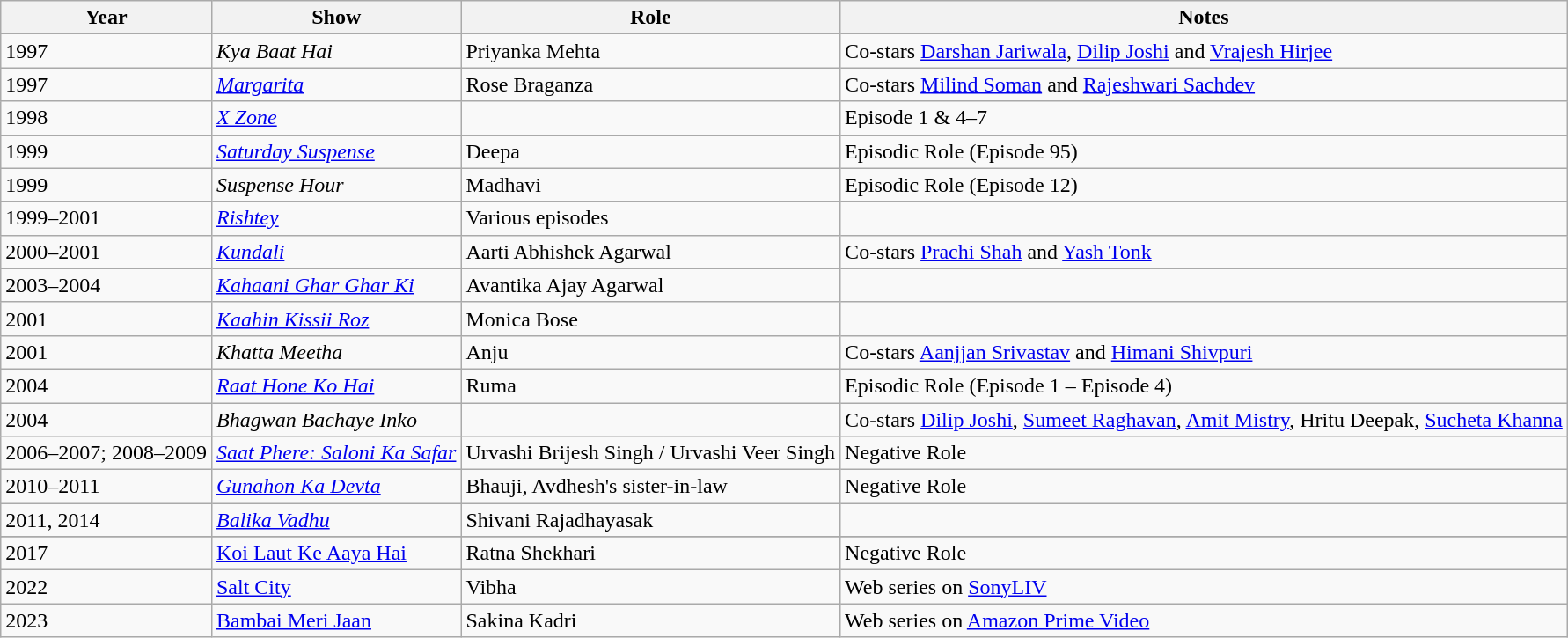<table class="wikitable sortable">
<tr>
<th>Year</th>
<th>Show</th>
<th>Role</th>
<th>Notes</th>
</tr>
<tr>
<td>1997</td>
<td><em>Kya Baat Hai</em></td>
<td>Priyanka Mehta</td>
<td>Co-stars <a href='#'>Darshan Jariwala</a>, <a href='#'>Dilip Joshi</a> and <a href='#'>Vrajesh Hirjee</a></td>
</tr>
<tr>
<td>1997</td>
<td><a href='#'><em>Margarita</em></a></td>
<td>Rose Braganza</td>
<td>Co-stars <a href='#'>Milind Soman</a> and <a href='#'>Rajeshwari Sachdev</a></td>
</tr>
<tr>
<td>1998</td>
<td><em><a href='#'>X Zone</a></em></td>
<td></td>
<td>Episode 1 & 4–7</td>
</tr>
<tr>
<td>1999</td>
<td><em><a href='#'>Saturday Suspense</a></em></td>
<td>Deepa</td>
<td>Episodic Role (Episode 95)</td>
</tr>
<tr>
<td>1999</td>
<td><em>Suspense Hour</em></td>
<td>Madhavi</td>
<td>Episodic Role (Episode 12)</td>
</tr>
<tr>
<td>1999–2001</td>
<td><a href='#'><em>Rishtey</em></a></td>
<td>Various episodes</td>
<td></td>
</tr>
<tr>
<td>2000–2001</td>
<td><a href='#'><em>Kundali</em></a></td>
<td>Aarti Abhishek Agarwal</td>
<td>Co-stars <a href='#'>Prachi Shah</a> and <a href='#'>Yash Tonk</a></td>
</tr>
<tr>
<td>2003–2004</td>
<td><em><a href='#'>Kahaani Ghar Ghar Ki</a></em></td>
<td>Avantika Ajay Agarwal</td>
<td></td>
</tr>
<tr>
<td>2001</td>
<td><em><a href='#'>Kaahin Kissii Roz</a></em></td>
<td>Monica Bose</td>
<td></td>
</tr>
<tr>
<td>2001</td>
<td><em>Khatta Meetha</em></td>
<td>Anju</td>
<td>Co-stars <a href='#'>Aanjjan Srivastav</a> and <a href='#'>Himani Shivpuri</a></td>
</tr>
<tr>
<td>2004</td>
<td><em><a href='#'>Raat Hone Ko Hai</a></em></td>
<td>Ruma</td>
<td>Episodic Role (Episode 1 – Episode 4)</td>
</tr>
<tr>
<td>2004</td>
<td><em>Bhagwan Bachaye Inko</em></td>
<td></td>
<td>Co-stars <a href='#'>Dilip Joshi</a>, <a href='#'>Sumeet Raghavan</a>, <a href='#'>Amit Mistry</a>, Hritu Deepak, <a href='#'>Sucheta Khanna</a></td>
</tr>
<tr>
<td>2006–2007; 2008–2009</td>
<td><em><a href='#'>Saat Phere: Saloni Ka Safar</a></em></td>
<td>Urvashi Brijesh Singh / Urvashi Veer Singh</td>
<td>Negative Role</td>
</tr>
<tr>
<td>2010–2011</td>
<td><em><a href='#'>Gunahon Ka Devta</a></em></td>
<td>Bhauji, Avdhesh's sister-in-law</td>
<td>Negative Role</td>
</tr>
<tr>
<td>2011, 2014</td>
<td><em> <a href='#'>Balika Vadhu</a></td>
<td>Shivani Rajadhayasak</td>
<td></td>
</tr>
<tr>
</tr>
<tr>
<td>2017</td>
<td></em><a href='#'>Koi Laut Ke Aaya Hai</a><em></td>
<td>Ratna Shekhari</td>
<td>Negative Role</td>
</tr>
<tr>
<td>2022</td>
<td></em><a href='#'>Salt City</a><em></td>
<td>Vibha</td>
<td>Web series on <a href='#'>SonyLIV</a></td>
</tr>
<tr>
<td>2023</td>
<td></em><a href='#'>Bambai Meri Jaan</a><em></td>
<td>Sakina Kadri</td>
<td>Web series on <a href='#'>Amazon Prime Video</a></td>
</tr>
</table>
